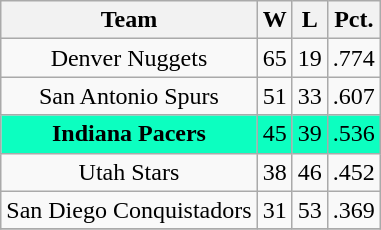<table class="wikitable" style="text-align: center;">
<tr>
<th>Team</th>
<th>W</th>
<th>L</th>
<th>Pct.</th>
</tr>
<tr>
<td>Denver Nuggets</td>
<td>65</td>
<td>19</td>
<td>.774</td>
</tr>
<tr>
<td>San Antonio Spurs</td>
<td>51</td>
<td>33</td>
<td>.607</td>
</tr>
<tr bgcolor=“ccffcc”>
<td><strong>Indiana Pacers</strong></td>
<td>45</td>
<td>39</td>
<td>.536</td>
</tr>
<tr>
<td>Utah Stars</td>
<td>38</td>
<td>46</td>
<td>.452</td>
</tr>
<tr>
<td>San Diego Conquistadors</td>
<td>31</td>
<td>53</td>
<td>.369</td>
</tr>
<tr>
</tr>
</table>
